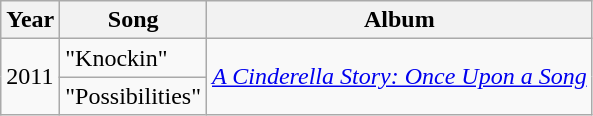<table class="wikitable">
<tr>
<th align="left">Year</th>
<th align="left">Song</th>
<th align="left">Album</th>
</tr>
<tr>
<td rowspan=2>2011</td>
<td>"Knockin"</td>
<td rowspan="2"><em><a href='#'>A Cinderella Story: Once Upon a Song</a></em></td>
</tr>
<tr>
<td>"Possibilities"</td>
</tr>
</table>
